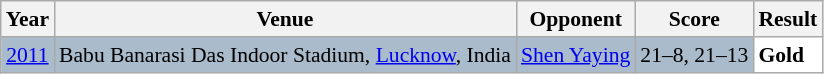<table class="sortable wikitable" style="font-size: 90%;">
<tr>
<th>Year</th>
<th>Venue</th>
<th>Opponent</th>
<th>Score</th>
<th>Result</th>
</tr>
<tr style="background:#AABBCC">
<td align="center"><a href='#'>2011</a></td>
<td align="left">Babu Banarasi Das Indoor Stadium, <a href='#'>Lucknow</a>, India</td>
<td align="left"> <a href='#'>Shen Yaying</a></td>
<td align="left">21–8, 21–13</td>
<td style="text-align:left; background:white"> <strong>Gold</strong></td>
</tr>
</table>
